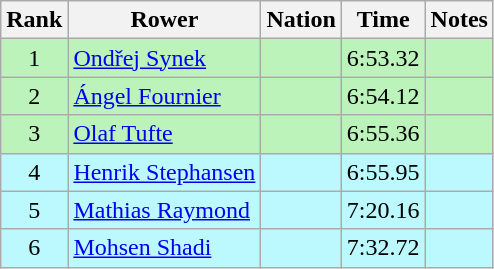<table class="wikitable sortable" style="text-align:center">
<tr>
<th>Rank</th>
<th>Rower</th>
<th>Nation</th>
<th>Time</th>
<th>Notes</th>
</tr>
<tr bgcolor=bbf3bb>
<td>1</td>
<td align=left><a href='#'>Ondřej Synek</a></td>
<td align=left></td>
<td>6:53.32</td>
<td></td>
</tr>
<tr bgcolor=bbf3bb>
<td>2</td>
<td align=left><a href='#'>Ángel Fournier</a></td>
<td align=left></td>
<td>6:54.12</td>
<td></td>
</tr>
<tr bgcolor=bbf3bb>
<td>3</td>
<td align=left><a href='#'>Olaf Tufte</a></td>
<td align=left></td>
<td>6:55.36</td>
<td></td>
</tr>
<tr bgcolor=bbf9ff>
<td>4</td>
<td align=left><a href='#'>Henrik Stephansen</a></td>
<td align=left></td>
<td>6:55.95</td>
<td></td>
</tr>
<tr bgcolor=bbf9ff>
<td>5</td>
<td align=left><a href='#'>Mathias Raymond</a></td>
<td align=left></td>
<td>7:20.16</td>
<td></td>
</tr>
<tr bgcolor=bbf9ff>
<td>6</td>
<td align=left><a href='#'>Mohsen Shadi</a></td>
<td align=left></td>
<td>7:32.72</td>
<td></td>
</tr>
</table>
